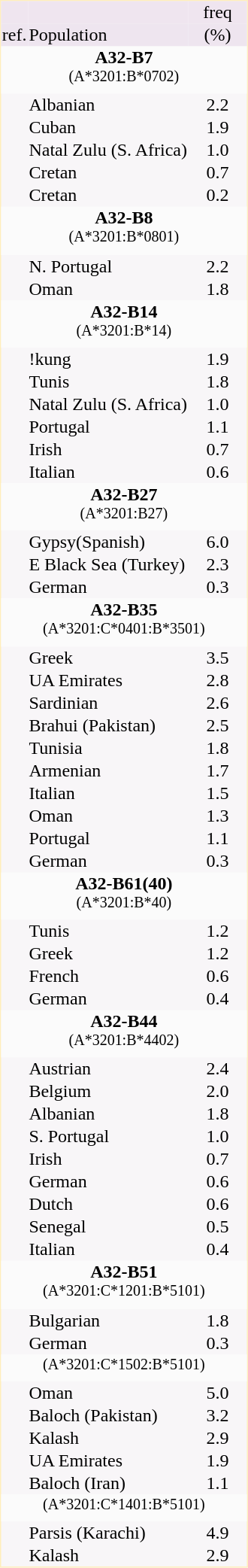<table border="0" cellspacing="0" cellpadding="1" align="right" style="text-align:center; margin-left: 1em;  border:1px #ffeebb solid; background:#f8f6f8; ">
<tr style="background:#efe5ef">
<td></td>
<td></td>
<td>freq</td>
</tr>
<tr style="background:#eee5ef">
<td>ref.</td>
<td align="left">Population</td>
<td style="width:50px">(%)</td>
</tr>
<tr style="background:#fbfbfb">
<td Colspan = 3><strong>A32-B7</strong><br><sup>(A*3201:B*0702)</sup></td>
</tr>
<tr>
<td></td>
<td align=left>Albanian</td>
<td>2.2</td>
</tr>
<tr>
<td></td>
<td align=left>Cuban</td>
<td>1.9</td>
</tr>
<tr>
<td></td>
<td align=left>Natal Zulu (S. Africa)</td>
<td>1.0</td>
</tr>
<tr>
<td></td>
<td align=left>Cretan</td>
<td>0.7</td>
</tr>
<tr>
<td></td>
<td align=left>Cretan</td>
<td>0.2</td>
</tr>
<tr style="background:#fbfbfb">
<td Colspan = 3><strong>A32-B8</strong><br><sup>(A*3201:B*0801)</sup></td>
</tr>
<tr>
<td></td>
<td align=left>N. Portugal</td>
<td>2.2</td>
</tr>
<tr>
<td></td>
<td align=left>Oman</td>
<td>1.8</td>
</tr>
<tr style="background:#fbfbfb">
<td Colspan = 3><strong>A32-B14</strong><br><sup>(A*3201:B*14)</sup></td>
</tr>
<tr>
<td></td>
<td align=left>!kung</td>
<td>1.9</td>
</tr>
<tr>
<td></td>
<td align=left>Tunis</td>
<td>1.8</td>
</tr>
<tr>
<td></td>
<td align=left>Natal Zulu (S. Africa)</td>
<td>1.0</td>
</tr>
<tr>
<td></td>
<td align=left>Portugal</td>
<td>1.1</td>
</tr>
<tr>
<td></td>
<td align=left>Irish</td>
<td>0.7</td>
</tr>
<tr>
<td></td>
<td align=left>Italian</td>
<td>0.6</td>
</tr>
<tr style="background:#fbfbfb">
<td Colspan = 3><strong>A32-B27</strong><br><sup>(A*3201:B27)</sup></td>
</tr>
<tr>
<td></td>
<td align=left>Gypsy(Spanish)</td>
<td>6.0</td>
</tr>
<tr>
<td></td>
<td align=left>E Black Sea (Turkey)</td>
<td>2.3</td>
</tr>
<tr>
<td></td>
<td align=left>German</td>
<td>0.3</td>
</tr>
<tr style="background:#fbfbfb">
<td Colspan = 3><strong>A32-B35</strong><br><sup>(A*3201:C*0401:B*3501)</sup></td>
</tr>
<tr>
<td></td>
<td align=left>Greek</td>
<td>3.5</td>
</tr>
<tr>
<td></td>
<td align=left>UA Emirates</td>
<td>2.8</td>
</tr>
<tr>
<td></td>
<td align=left>Sardinian</td>
<td>2.6</td>
</tr>
<tr>
<td></td>
<td align=left>Brahui (Pakistan)</td>
<td>2.5</td>
</tr>
<tr>
<td></td>
<td align=left>Tunisia</td>
<td>1.8</td>
</tr>
<tr>
<td></td>
<td align=left>Armenian</td>
<td>1.7</td>
</tr>
<tr>
<td></td>
<td align=left>Italian</td>
<td>1.5</td>
</tr>
<tr>
<td></td>
<td align=left>Oman</td>
<td>1.3</td>
</tr>
<tr>
<td></td>
<td align=left>Portugal</td>
<td>1.1</td>
</tr>
<tr>
<td></td>
<td align=left>German</td>
<td>0.3</td>
</tr>
<tr style="background:#fbfbfb">
<td Colspan = 3><strong>A32-B61(40)</strong><br><sup>(A*3201:B*40)</sup></td>
</tr>
<tr>
<td></td>
<td align=left>Tunis</td>
<td>1.2</td>
</tr>
<tr>
<td></td>
<td align=left>Greek</td>
<td>1.2</td>
</tr>
<tr>
<td></td>
<td align=left>French</td>
<td>0.6</td>
</tr>
<tr>
<td></td>
<td align=left>German</td>
<td>0.4</td>
</tr>
<tr style="background:#fbfbfb">
<td Colspan = 3><strong>A32-B44</strong><br><sup>(A*3201:B*4402)</sup></td>
</tr>
<tr>
<td></td>
<td align=left>Austrian</td>
<td>2.4</td>
</tr>
<tr>
<td></td>
<td align=left>Belgium</td>
<td>2.0</td>
</tr>
<tr>
<td></td>
<td align=left>Albanian</td>
<td>1.8</td>
</tr>
<tr>
<td></td>
<td align=left>S. Portugal</td>
<td>1.0</td>
</tr>
<tr>
<td></td>
<td align=left>Irish</td>
<td>0.7</td>
</tr>
<tr>
<td></td>
<td align=left>German</td>
<td>0.6</td>
</tr>
<tr>
<td></td>
<td align=left>Dutch</td>
<td>0.6</td>
</tr>
<tr>
<td></td>
<td align=left>Senegal</td>
<td>0.5</td>
</tr>
<tr>
<td></td>
<td align=left>Italian</td>
<td>0.4</td>
</tr>
<tr style="background:#fbfbfb">
<td Colspan = 3><strong>A32-B51</strong><br><sup>(A*3201:C*1201:B*5101)</sup></td>
</tr>
<tr>
<td></td>
<td align=left>Bulgarian</td>
<td>1.8</td>
</tr>
<tr>
<td></td>
<td align=left>German</td>
<td>0.3</td>
</tr>
<tr style="background:#fbfbfb">
<td Colspan = 3><sup>(A*3201:C*1502:B*5101)</sup></td>
</tr>
<tr>
<td></td>
<td align=left>Oman</td>
<td>5.0</td>
</tr>
<tr>
<td></td>
<td align=left>Baloch (Pakistan)</td>
<td>3.2</td>
</tr>
<tr>
<td></td>
<td align=left>Kalash</td>
<td>2.9</td>
</tr>
<tr>
<td></td>
<td align=left>UA Emirates</td>
<td>1.9</td>
</tr>
<tr>
<td></td>
<td align=left>Baloch (Iran)</td>
<td>1.1</td>
</tr>
<tr style="background:#fbfbfb">
<td Colspan = 3><sup>(A*3201:C*1401:B*5101)</sup></td>
</tr>
<tr>
<td></td>
<td align=left>Parsis (Karachi)</td>
<td>4.9</td>
</tr>
<tr>
<td></td>
<td align=left>Kalash</td>
<td>2.9</td>
</tr>
</table>
